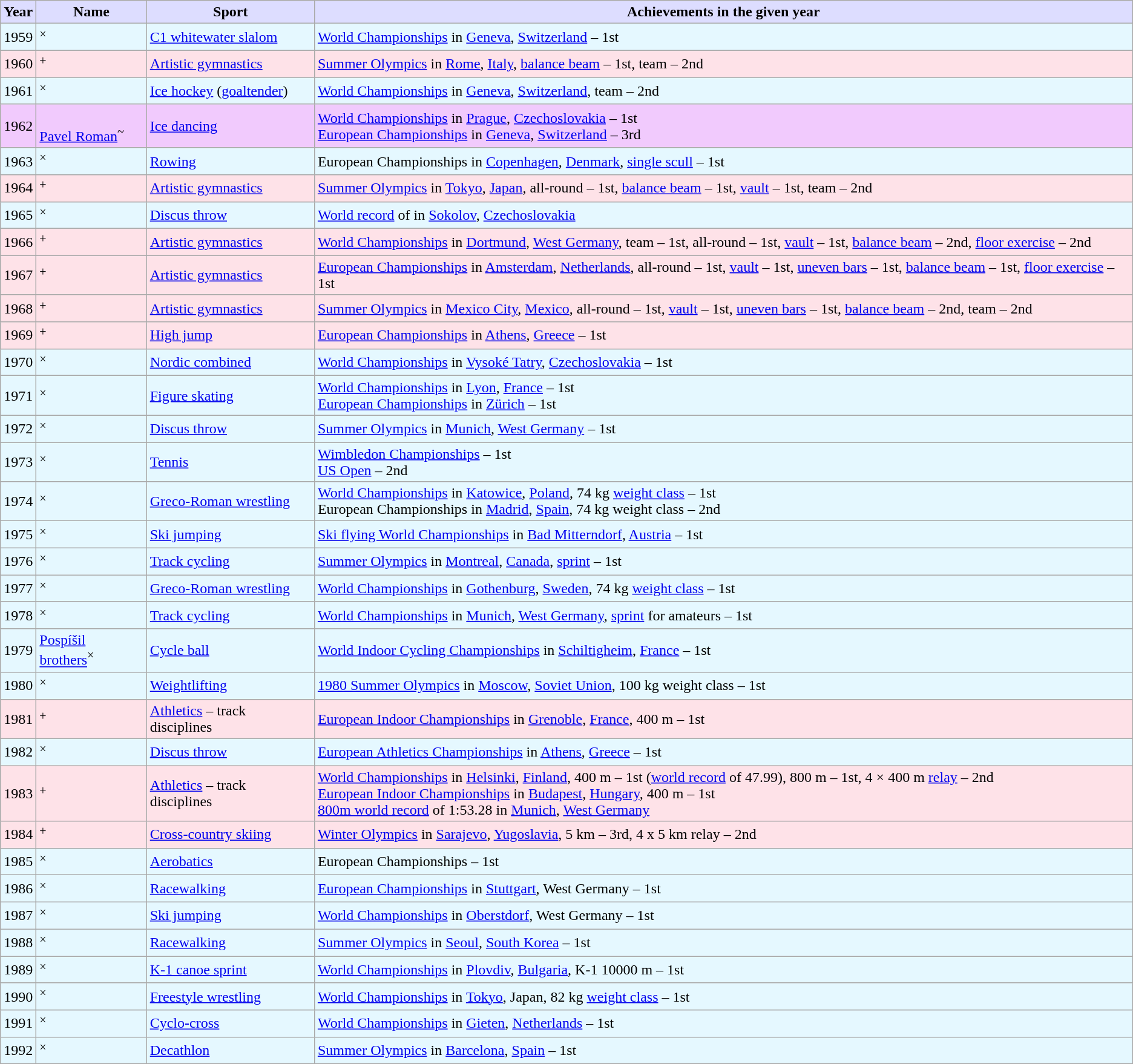<table class="wikitable sortable">
<tr>
<th style="background-color:#DDDDFF;">Year</th>
<th style="background-color:#DDDDFF;">Name</th>
<th style="background-color:#DDDDFF;">Sport</th>
<th style="background-color:#DDDDFF;" class="unsortable">Achievements in the given year</th>
</tr>
<tr>
<td style="background:#E5F8FF">1959</td>
<td style="background:#E5F8FF"><sup>×</sup></td>
<td style="background:#E5F8FF"><a href='#'>C1 whitewater slalom</a></td>
<td style="background:#E5F8FF"><a href='#'>World Championships</a> in <a href='#'>Geneva</a>, <a href='#'>Switzerland</a> – 1st</td>
</tr>
<tr>
<td style="background:#FEE2E8">1960</td>
<td style="background:#FEE2E8"><sup>+</sup></td>
<td style="background:#FEE2E8"><a href='#'>Artistic gymnastics</a></td>
<td style="background:#FEE2E8"><a href='#'>Summer Olympics</a> in <a href='#'>Rome</a>, <a href='#'>Italy</a>, <a href='#'>balance beam</a> – 1st, team – 2nd</td>
</tr>
<tr>
<td style="background:#E5F8FF">1961</td>
<td style="background:#E5F8FF"><sup>×</sup></td>
<td style="background:#E5F8FF"><a href='#'>Ice hockey</a> (<a href='#'>goaltender</a>)</td>
<td style="background:#E5F8FF"><a href='#'>World Championships</a> in <a href='#'>Geneva</a>, <a href='#'>Switzerland</a>, team – 2nd</td>
</tr>
<tr>
<td style="background:#F1CAFD">1962</td>
<td style="background:#F1CAFD"> <br> <a href='#'>Pavel Roman</a><sup>~</sup></td>
<td style="background:#F1CAFD"><a href='#'>Ice dancing</a></td>
<td style="background:#F1CAFD"><a href='#'>World Championships</a> in <a href='#'>Prague</a>, <a href='#'>Czechoslovakia</a> – 1st <br> <a href='#'>European Championships</a> in <a href='#'>Geneva</a>, <a href='#'>Switzerland</a> – 3rd</td>
</tr>
<tr>
<td style="background:#E5F8FF">1963</td>
<td style="background:#E5F8FF"><sup>×</sup></td>
<td style="background:#E5F8FF"><a href='#'>Rowing</a></td>
<td style="background:#E5F8FF">European Championships in <a href='#'>Copenhagen</a>, <a href='#'>Denmark</a>, <a href='#'>single scull</a> – 1st</td>
</tr>
<tr>
<td style="background:#FEE2E8">1964</td>
<td style="background:#FEE2E8"><sup>+</sup></td>
<td style="background:#FEE2E8"><a href='#'>Artistic gymnastics</a></td>
<td style="background:#FEE2E8"><a href='#'>Summer Olympics</a> in <a href='#'>Tokyo</a>, <a href='#'>Japan</a>, all-round – 1st, <a href='#'>balance beam</a> – 1st, <a href='#'>vault</a> – 1st, team – 2nd</td>
</tr>
<tr>
<td style="background:#E5F8FF">1965</td>
<td style="background:#E5F8FF"><sup>×</sup></td>
<td style="background:#E5F8FF"><a href='#'>Discus throw</a></td>
<td style="background:#E5F8FF"><a href='#'>World record</a> of  in <a href='#'>Sokolov</a>, <a href='#'>Czechoslovakia</a></td>
</tr>
<tr>
<td style="background:#FEE2E8">1966</td>
<td style="background:#FEE2E8"><sup>+</sup></td>
<td style="background:#FEE2E8"><a href='#'>Artistic gymnastics</a></td>
<td style="background:#FEE2E8"><a href='#'>World Championships</a> in <a href='#'>Dortmund</a>, <a href='#'>West Germany</a>, team – 1st, all-round – 1st, <a href='#'>vault</a> – 1st, <a href='#'>balance beam</a> – 2nd, <a href='#'>floor exercise</a> – 2nd</td>
</tr>
<tr>
<td style="background:#FEE2E8">1967</td>
<td style="background:#FEE2E8"><sup>+</sup></td>
<td style="background:#FEE2E8"><a href='#'>Artistic gymnastics</a></td>
<td style="background:#FEE2E8"><a href='#'>European Championships</a> in <a href='#'>Amsterdam</a>, <a href='#'>Netherlands</a>, all-round – 1st, <a href='#'>vault</a> – 1st, <a href='#'>uneven bars</a> – 1st, <a href='#'>balance beam</a> – 1st, <a href='#'>floor exercise</a> – 1st</td>
</tr>
<tr>
<td style="background:#FEE2E8">1968</td>
<td style="background:#FEE2E8"><sup>+</sup></td>
<td style="background:#FEE2E8"><a href='#'>Artistic gymnastics</a></td>
<td style="background:#FEE2E8"><a href='#'>Summer Olympics</a> in <a href='#'>Mexico City</a>, <a href='#'>Mexico</a>, all-round – 1st, <a href='#'>vault</a> – 1st, <a href='#'>uneven bars</a> – 1st, <a href='#'>balance beam</a> – 2nd,  team – 2nd</td>
</tr>
<tr>
<td style="background:#FEE2E8">1969</td>
<td style="background:#FEE2E8"><sup>+</sup></td>
<td style="background:#FEE2E8"><a href='#'>High jump</a></td>
<td style="background:#FEE2E8"><a href='#'>European Championships</a> in <a href='#'>Athens</a>, <a href='#'>Greece</a> – 1st</td>
</tr>
<tr>
<td style="background:#E5F8FF">1970</td>
<td style="background:#E5F8FF"><sup>×</sup></td>
<td style="background:#E5F8FF"><a href='#'>Nordic combined</a></td>
<td style="background:#E5F8FF"><a href='#'>World Championships</a> in <a href='#'>Vysoké Tatry</a>, <a href='#'>Czechoslovakia</a> – 1st</td>
</tr>
<tr>
<td style="background:#E5F8FF">1971</td>
<td style="background:#E5F8FF"><sup>×</sup></td>
<td style="background:#E5F8FF"><a href='#'>Figure skating</a></td>
<td style="background:#E5F8FF"><a href='#'>World Championships</a> in <a href='#'>Lyon</a>, <a href='#'>France</a> – 1st <br> <a href='#'>European Championships</a> in <a href='#'>Zürich</a> – 1st</td>
</tr>
<tr>
<td style="background:#E5F8FF">1972</td>
<td style="background:#E5F8FF"><sup>×</sup></td>
<td style="background:#E5F8FF"><a href='#'>Discus throw</a></td>
<td style="background:#E5F8FF"><a href='#'>Summer Olympics</a> in <a href='#'>Munich</a>, <a href='#'>West Germany</a> – 1st</td>
</tr>
<tr>
<td style="background:#E5F8FF">1973</td>
<td style="background:#E5F8FF"><sup>×</sup></td>
<td style="background:#E5F8FF"><a href='#'>Tennis</a></td>
<td style="background:#E5F8FF"><a href='#'>Wimbledon Championships</a> – 1st <br> <a href='#'>US Open</a> – 2nd</td>
</tr>
<tr>
<td style="background:#E5F8FF">1974</td>
<td style="background:#E5F8FF"><sup>×</sup></td>
<td style="background:#E5F8FF"><a href='#'>Greco-Roman wrestling</a></td>
<td style="background:#E5F8FF"><a href='#'>World Championships</a> in <a href='#'>Katowice</a>, <a href='#'>Poland</a>, 74 kg <a href='#'>weight class</a> – 1st<br> European Championships in <a href='#'>Madrid</a>, <a href='#'>Spain</a>, 74 kg weight class – 2nd</td>
</tr>
<tr>
<td style="background:#E5F8FF">1975</td>
<td style="background:#E5F8FF"><sup>×</sup></td>
<td style="background:#E5F8FF"><a href='#'>Ski jumping</a></td>
<td style="background:#E5F8FF"><a href='#'>Ski flying World Championships</a> in <a href='#'>Bad Mitterndorf</a>, <a href='#'>Austria</a> – 1st</td>
</tr>
<tr>
<td style="background:#E5F8FF">1976</td>
<td style="background:#E5F8FF"><sup>×</sup></td>
<td style="background:#E5F8FF"><a href='#'>Track cycling</a></td>
<td style="background:#E5F8FF"><a href='#'>Summer Olympics</a> in <a href='#'>Montreal</a>, <a href='#'>Canada</a>, <a href='#'>sprint</a> – 1st</td>
</tr>
<tr>
<td style="background:#E5F8FF">1977</td>
<td style="background:#E5F8FF"><sup>×</sup></td>
<td style="background:#E5F8FF"><a href='#'>Greco-Roman wrestling</a></td>
<td style="background:#E5F8FF"><a href='#'>World Championships</a> in <a href='#'>Gothenburg</a>, <a href='#'>Sweden</a>, 74 kg <a href='#'>weight class</a> – 1st</td>
</tr>
<tr>
<td style="background:#E5F8FF">1978</td>
<td style="background:#E5F8FF"><sup>×</sup></td>
<td style="background:#E5F8FF"><a href='#'>Track cycling</a></td>
<td style="background:#E5F8FF"><a href='#'>World Championships</a> in <a href='#'>Munich</a>, <a href='#'>West Germany</a>, <a href='#'>sprint</a> for amateurs – 1st</td>
</tr>
<tr>
<td style="background:#E5F8FF">1979</td>
<td style="background:#E5F8FF"><a href='#'>Pospíšil brothers</a><sup>×</sup></td>
<td style="background:#E5F8FF"><a href='#'>Cycle ball</a></td>
<td style="background:#E5F8FF"><a href='#'>World Indoor Cycling Championships</a> in <a href='#'>Schiltigheim</a>, <a href='#'>France</a> – 1st</td>
</tr>
<tr>
<td style="background:#E5F8FF">1980</td>
<td style="background:#E5F8FF"><sup>×</sup></td>
<td style="background:#E5F8FF"><a href='#'>Weightlifting</a></td>
<td style="background:#E5F8FF"><a href='#'>1980 Summer Olympics</a> in <a href='#'>Moscow</a>, <a href='#'>Soviet Union</a>, 100 kg weight class – 1st</td>
</tr>
<tr>
<td style="background:#FEE2E8">1981</td>
<td style="background:#FEE2E8"><sup>+</sup></td>
<td style="background:#FEE2E8"><a href='#'>Athletics</a> – track disciplines</td>
<td style="background:#FEE2E8"><a href='#'>European Indoor Championships</a> in <a href='#'>Grenoble</a>, <a href='#'>France</a>, 400 m – 1st</td>
</tr>
<tr>
<td style="background:#E5F8FF">1982</td>
<td style="background:#E5F8FF"><sup>×</sup></td>
<td style="background:#E5F8FF"><a href='#'>Discus throw</a></td>
<td style="background:#E5F8FF"><a href='#'>European Athletics Championships</a> in <a href='#'>Athens</a>, <a href='#'>Greece</a> – 1st</td>
</tr>
<tr>
<td style="background:#FEE2E8">1983</td>
<td style="background:#FEE2E8"><sup>+</sup></td>
<td style="background:#FEE2E8"><a href='#'>Athletics</a> – track disciplines</td>
<td style="background:#FEE2E8"><a href='#'>World Championships</a> in <a href='#'>Helsinki</a>, <a href='#'>Finland</a>, 400 m – 1st (<a href='#'>world record</a> of 47.99), 800 m – 1st, 4 × 400 m <a href='#'>relay</a> – 2nd <br> <a href='#'>European Indoor Championships</a> in <a href='#'>Budapest</a>, <a href='#'>Hungary</a>, 400 m – 1st<br><a href='#'>800m world record</a> of 1:53.28 in <a href='#'>Munich</a>, <a href='#'>West Germany</a></td>
</tr>
<tr>
<td style="background:#FEE2E8">1984</td>
<td style="background:#FEE2E8"><sup>+</sup></td>
<td style="background:#FEE2E8"><a href='#'>Cross-country skiing</a></td>
<td style="background:#FEE2E8"><a href='#'>Winter Olympics</a> in <a href='#'>Sarajevo</a>, <a href='#'>Yugoslavia</a>, 5 km – 3rd, 4 x 5 km relay – 2nd</td>
</tr>
<tr>
<td style="background:#E5F8FF">1985</td>
<td style="background:#E5F8FF"><sup>×</sup></td>
<td style="background:#E5F8FF"><a href='#'>Aerobatics</a></td>
<td style="background:#E5F8FF">European Championships – 1st</td>
</tr>
<tr>
<td style="background:#E5F8FF">1986</td>
<td style="background:#E5F8FF"><sup>×</sup></td>
<td style="background:#E5F8FF"><a href='#'>Racewalking</a></td>
<td style="background:#E5F8FF"><a href='#'>European Championships</a> in <a href='#'>Stuttgart</a>, West Germany – 1st</td>
</tr>
<tr>
<td style="background:#E5F8FF">1987</td>
<td style="background:#E5F8FF"><sup>×</sup></td>
<td style="background:#E5F8FF"><a href='#'>Ski jumping</a></td>
<td style="background:#E5F8FF"><a href='#'>World Championships</a> in <a href='#'>Oberstdorf</a>, West Germany  – 1st</td>
</tr>
<tr>
<td style="background:#E5F8FF">1988</td>
<td style="background:#E5F8FF"><sup>×</sup></td>
<td style="background:#E5F8FF"><a href='#'>Racewalking</a></td>
<td style="background:#E5F8FF"><a href='#'>Summer Olympics</a> in <a href='#'>Seoul</a>, <a href='#'>South Korea</a>  – 1st</td>
</tr>
<tr>
<td style="background:#E5F8FF">1989</td>
<td style="background:#E5F8FF"><sup>×</sup></td>
<td style="background:#E5F8FF"><a href='#'>K-1 canoe sprint</a></td>
<td style="background:#E5F8FF"><a href='#'>World Championships</a> in <a href='#'>Plovdiv</a>, <a href='#'>Bulgaria</a>, K-1 10000 m – 1st</td>
</tr>
<tr>
<td style="background:#E5F8FF">1990</td>
<td style="background:#E5F8FF"><sup>×</sup></td>
<td style="background:#E5F8FF"><a href='#'>Freestyle wrestling</a></td>
<td style="background:#E5F8FF"><a href='#'>World Championships</a> in <a href='#'>Tokyo</a>, Japan, 82 kg <a href='#'>weight class</a> – 1st</td>
</tr>
<tr>
<td style="background:#E5F8FF">1991</td>
<td style="background:#E5F8FF"><sup>×</sup></td>
<td style="background:#E5F8FF"><a href='#'>Cyclo-cross</a></td>
<td style="background:#E5F8FF"><a href='#'>World Championships</a> in <a href='#'>Gieten</a>, <a href='#'>Netherlands</a> – 1st</td>
</tr>
<tr>
<td style="background:#E5F8FF">1992</td>
<td style="background:#E5F8FF"><sup>×</sup></td>
<td style="background:#E5F8FF"><a href='#'>Decathlon</a></td>
<td style="background:#E5F8FF"><a href='#'>Summer Olympics</a> in <a href='#'>Barcelona</a>, <a href='#'>Spain</a> – 1st</td>
</tr>
</table>
